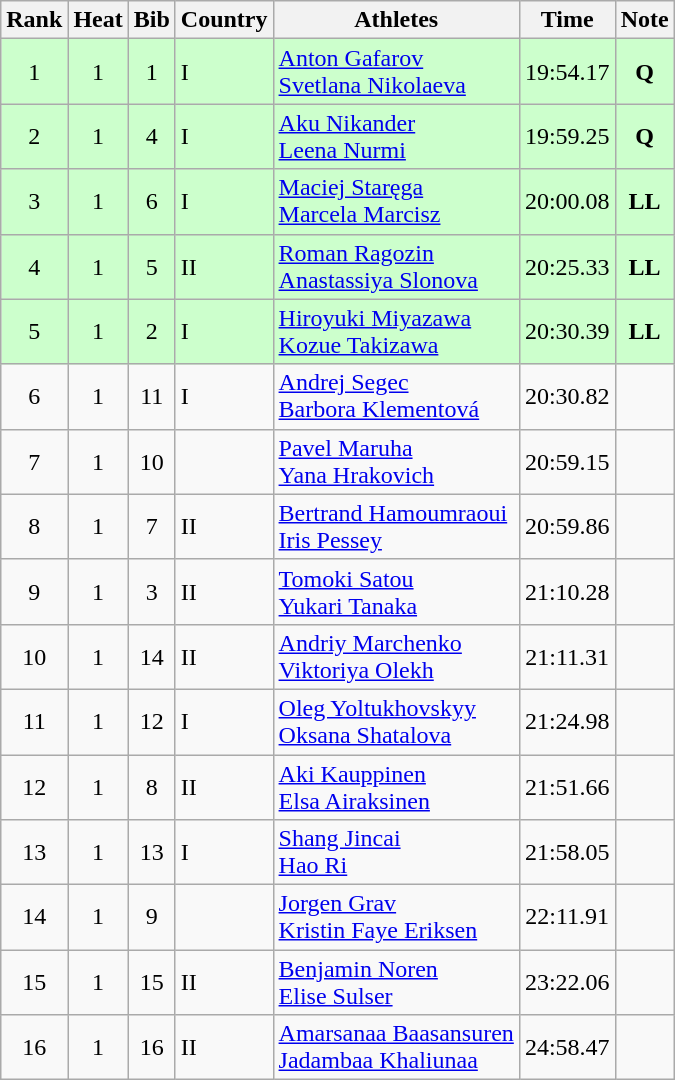<table class="wikitable sortable" style="text-align:center">
<tr>
<th>Rank</th>
<th>Heat</th>
<th>Bib</th>
<th>Country</th>
<th>Athletes</th>
<th>Time</th>
<th>Note</th>
</tr>
<tr bgcolor=ccffcc>
<td>1</td>
<td>1</td>
<td>1</td>
<td align=left> I</td>
<td align=left><a href='#'>Anton Gafarov</a><br><a href='#'>Svetlana Nikolaeva</a></td>
<td>19:54.17</td>
<td><strong>Q</strong></td>
</tr>
<tr bgcolor=ccffcc>
<td>2</td>
<td>1</td>
<td>4</td>
<td align=left> I</td>
<td align=left><a href='#'>Aku Nikander</a><br><a href='#'>Leena Nurmi</a></td>
<td>19:59.25</td>
<td><strong>Q</strong></td>
</tr>
<tr bgcolor=ccffcc>
<td>3</td>
<td>1</td>
<td>6</td>
<td align=left> I</td>
<td align=left><a href='#'>Maciej Staręga</a><br><a href='#'>Marcela Marcisz</a></td>
<td>20:00.08</td>
<td><strong>LL</strong></td>
</tr>
<tr bgcolor=ccffcc>
<td>4</td>
<td>1</td>
<td>5</td>
<td align=left> II</td>
<td align=left><a href='#'>Roman Ragozin</a><br><a href='#'>Anastassiya Slonova</a></td>
<td>20:25.33</td>
<td><strong>LL</strong></td>
</tr>
<tr bgcolor=ccffcc>
<td>5</td>
<td>1</td>
<td>2</td>
<td align=left> I</td>
<td align=left><a href='#'>Hiroyuki Miyazawa</a><br><a href='#'>Kozue Takizawa</a></td>
<td>20:30.39</td>
<td><strong>LL</strong></td>
</tr>
<tr>
<td>6</td>
<td>1</td>
<td>11</td>
<td align=left> I</td>
<td align=left><a href='#'>Andrej Segec</a><br><a href='#'>Barbora Klementová</a></td>
<td>20:30.82</td>
<td></td>
</tr>
<tr>
<td>7</td>
<td>1</td>
<td>10</td>
<td align=left></td>
<td align=left><a href='#'>Pavel Maruha</a><br><a href='#'>Yana Hrakovich</a></td>
<td>20:59.15</td>
<td></td>
</tr>
<tr>
<td>8</td>
<td>1</td>
<td>7</td>
<td align=left> II</td>
<td align=left><a href='#'>Bertrand Hamoumraoui</a><br><a href='#'>Iris Pessey</a></td>
<td>20:59.86</td>
<td></td>
</tr>
<tr>
<td>9</td>
<td>1</td>
<td>3</td>
<td align=left> II</td>
<td align=left><a href='#'>Tomoki Satou</a><br><a href='#'>Yukari Tanaka</a></td>
<td>21:10.28</td>
<td></td>
</tr>
<tr>
<td>10</td>
<td>1</td>
<td>14</td>
<td align=left> II</td>
<td align=left><a href='#'>Andriy Marchenko</a><br><a href='#'>Viktoriya Olekh</a></td>
<td>21:11.31</td>
<td></td>
</tr>
<tr>
<td>11</td>
<td>1</td>
<td>12</td>
<td align=left> I</td>
<td align=left><a href='#'>Oleg Yoltukhovskyy</a><br><a href='#'>Oksana Shatalova</a></td>
<td>21:24.98</td>
<td></td>
</tr>
<tr>
<td>12</td>
<td>1</td>
<td>8</td>
<td align=left> II</td>
<td align=left><a href='#'>Aki Kauppinen</a><br><a href='#'>Elsa Airaksinen</a></td>
<td>21:51.66</td>
<td></td>
</tr>
<tr>
<td>13</td>
<td>1</td>
<td>13</td>
<td align=left> I</td>
<td align=left><a href='#'>Shang Jincai</a><br><a href='#'>Hao Ri</a></td>
<td>21:58.05</td>
<td></td>
</tr>
<tr>
<td>14</td>
<td>1</td>
<td>9</td>
<td align=left></td>
<td align=left><a href='#'>Jorgen Grav</a><br><a href='#'>Kristin Faye Eriksen</a></td>
<td>22:11.91</td>
<td></td>
</tr>
<tr>
<td>15</td>
<td>1</td>
<td>15</td>
<td align=left> II</td>
<td align=left><a href='#'>Benjamin Noren</a><br><a href='#'>Elise Sulser</a></td>
<td>23:22.06</td>
<td></td>
</tr>
<tr>
<td>16</td>
<td>1</td>
<td>16</td>
<td align=left> II</td>
<td align=left><a href='#'>Amarsanaa Baasansuren</a><br><a href='#'>Jadambaa Khaliunaa</a></td>
<td>24:58.47</td>
<td></td>
</tr>
</table>
